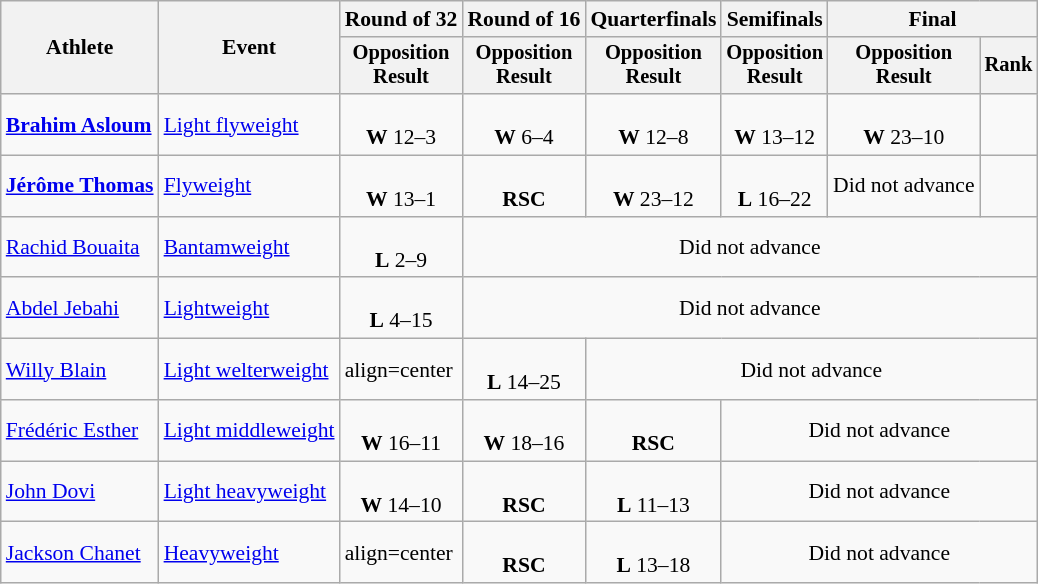<table class="wikitable" style="font-size:90%">
<tr>
<th rowspan="2">Athlete</th>
<th rowspan="2">Event</th>
<th>Round of 32</th>
<th>Round of 16</th>
<th>Quarterfinals</th>
<th>Semifinals</th>
<th colspan=2>Final</th>
</tr>
<tr style="font-size:95%">
<th>Opposition<br>Result</th>
<th>Opposition<br>Result</th>
<th>Opposition<br>Result</th>
<th>Opposition<br>Result</th>
<th>Opposition<br>Result</th>
<th>Rank</th>
</tr>
<tr>
<td align=left><strong><a href='#'>Brahim Asloum</a></strong></td>
<td align=left><a href='#'>Light flyweight</a></td>
<td align=center><br><strong>W</strong> 12–3</td>
<td align=center><br><strong>W</strong> 6–4</td>
<td align=center><br><strong>W</strong> 12–8</td>
<td align=center><br><strong>W</strong> 13–12</td>
<td align=center><br><strong>W</strong> 23–10</td>
<td align=center></td>
</tr>
<tr>
<td align=left><strong><a href='#'>Jérôme Thomas</a></strong></td>
<td align=left><a href='#'>Flyweight</a></td>
<td align=center><br><strong>W</strong> 13–1</td>
<td align=center><br><strong>RSC</strong></td>
<td align=center><br><strong>W</strong> 23–12</td>
<td align=center><br><strong>L</strong> 16–22</td>
<td align=center>Did not advance</td>
<td align=center></td>
</tr>
<tr>
<td align=left><a href='#'>Rachid Bouaita</a></td>
<td align=left><a href='#'>Bantamweight</a></td>
<td align=center><br><strong>L</strong> 2–9</td>
<td align=center colspan=5>Did not advance</td>
</tr>
<tr>
<td align=left><a href='#'>Abdel Jebahi</a></td>
<td align=left><a href='#'>Lightweight</a></td>
<td align=center><br><strong>L</strong> 4–15</td>
<td align=center colspan=5>Did not advance</td>
</tr>
<tr>
<td align=left><a href='#'>Willy Blain</a></td>
<td align=left><a href='#'>Light welterweight</a></td>
<td>align=center </td>
<td align=center><br><strong>L</strong> 14–25</td>
<td align=center colspan=4>Did not advance</td>
</tr>
<tr>
<td align=left><a href='#'>Frédéric Esther</a></td>
<td align=left><a href='#'>Light middleweight</a></td>
<td align=center><br><strong>W</strong> 16–11</td>
<td align=center><br><strong>W</strong> 18–16</td>
<td align=center><br><strong>RSC</strong></td>
<td align=center colspan=3>Did not advance</td>
</tr>
<tr>
<td align=left><a href='#'>John Dovi</a></td>
<td align=left><a href='#'>Light heavyweight</a></td>
<td align=center><br><strong>W</strong> 14–10</td>
<td align=center><br><strong>RSC</strong></td>
<td align=center><br><strong>L</strong> 11–13</td>
<td align=center colspan=3>Did not advance</td>
</tr>
<tr>
<td align=left><a href='#'>Jackson Chanet</a></td>
<td align=left><a href='#'>Heavyweight</a></td>
<td>align=center </td>
<td align=center><br><strong>RSC</strong></td>
<td align=center><br><strong>L</strong> 13–18</td>
<td align=center colspan=3>Did not advance</td>
</tr>
</table>
